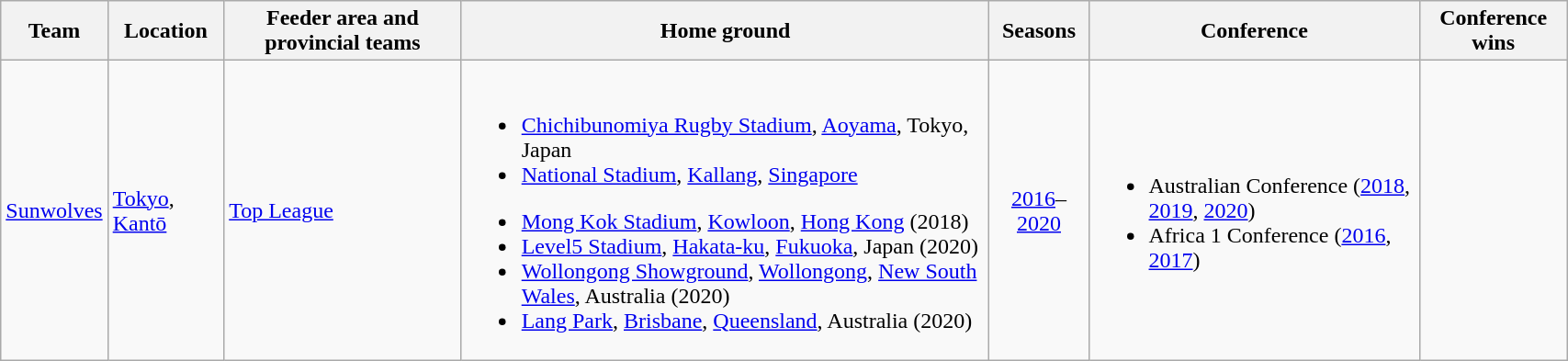<table class="wikitable" style="width:90%;">
<tr>
<th>Team</th>
<th>Location</th>
<th>Feeder area and provincial teams</th>
<th>Home ground</th>
<th>Seasons</th>
<th>Conference</th>
<th>Conference wins</th>
</tr>
<tr>
<td><a href='#'>Sunwolves</a></td>
<td><a href='#'>Tokyo</a>, <a href='#'>Kantō</a></td>
<td><a href='#'>Top League</a></td>
<td><br><ul><li><a href='#'>Chichibunomiya Rugby Stadium</a>, <a href='#'>Aoyama</a>, Tokyo, Japan</li><li><a href='#'>National Stadium</a>, <a href='#'>Kallang</a>, <a href='#'>Singapore</a></li></ul><ul><li><a href='#'>Mong Kok Stadium</a>, <a href='#'>Kowloon</a>, <a href='#'>Hong Kong</a> (2018)</li><li><a href='#'>Level5 Stadium</a>, <a href='#'>Hakata-ku</a>, <a href='#'>Fukuoka</a>, Japan (2020)</li><li><a href='#'>Wollongong Showground</a>, <a href='#'>Wollongong</a>, <a href='#'>New South Wales</a>, Australia (2020)</li><li><a href='#'>Lang Park</a>, <a href='#'>Brisbane</a>, <a href='#'>Queensland</a>, Australia (2020)</li></ul></td>
<td align=center><a href='#'>2016</a>–<a href='#'>2020</a></td>
<td><br><ul><li>Australian Conference (<a href='#'>2018</a>, <a href='#'>2019</a>, <a href='#'>2020</a>)</li><li>Africa 1 Conference (<a href='#'>2016</a>, <a href='#'>2017</a>)</li></ul></td>
<td></td>
</tr>
</table>
